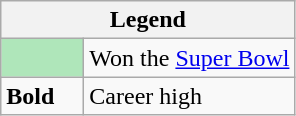<table class="wikitable">
<tr>
<th colspan="2">Legend</th>
</tr>
<tr>
<td style="background:#afe6ba; width:3em;"></td>
<td>Won the <a href='#'>Super Bowl</a></td>
</tr>
<tr>
<td><strong>Bold</strong></td>
<td>Career high</td>
</tr>
</table>
